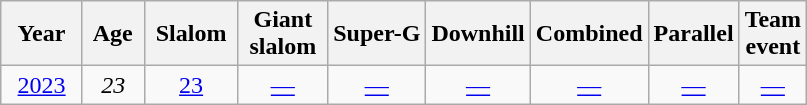<table class=wikitable style="text-align:center">
<tr>
<th>  Year  </th>
<th> Age </th>
<th> Slalom </th>
<th> Giant <br> slalom </th>
<th>Super-G</th>
<th>Downhill</th>
<th>Combined</th>
<th>Parallel</th>
<th>Team<br>event</th>
</tr>
<tr>
<td><a href='#'>2023</a></td>
<td><em>23</em></td>
<td><a href='#'>23</a></td>
<td><a href='#'>—</a></td>
<td><a href='#'>—</a></td>
<td><a href='#'>—</a></td>
<td><a href='#'>—</a></td>
<td><a href='#'>—</a></td>
<td><a href='#'>—</a></td>
</tr>
</table>
